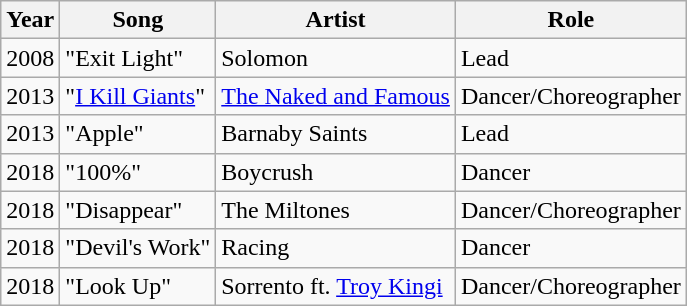<table class="wikitable sortable">
<tr>
<th>Year</th>
<th>Song</th>
<th>Artist</th>
<th class="unsortable">Role</th>
</tr>
<tr>
<td>2008</td>
<td>"Exit Light"</td>
<td>Solomon</td>
<td>Lead</td>
</tr>
<tr>
<td>2013</td>
<td>"<a href='#'>I Kill Giants</a>"</td>
<td><a href='#'>The Naked and Famous</a></td>
<td>Dancer/Choreographer</td>
</tr>
<tr>
<td>2013</td>
<td>"Apple"</td>
<td>Barnaby Saints</td>
<td>Lead</td>
</tr>
<tr>
<td>2018</td>
<td>"100%"</td>
<td>Boycrush</td>
<td>Dancer</td>
</tr>
<tr>
<td>2018</td>
<td>"Disappear"</td>
<td>The Miltones</td>
<td>Dancer/Choreographer</td>
</tr>
<tr>
<td>2018</td>
<td>"Devil's Work"</td>
<td>Racing</td>
<td>Dancer</td>
</tr>
<tr>
<td>2018</td>
<td>"Look Up"</td>
<td>Sorrento ft. <a href='#'>Troy Kingi</a></td>
<td>Dancer/Choreographer</td>
</tr>
</table>
